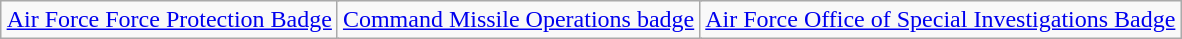<table class="wikitable" style="margin:1em auto; text-align:center;">
<tr>
<td colspan="4"><a href='#'>Air Force Force Protection Badge</a></td>
<td colspan="4"><a href='#'>Command Missile Operations badge</a></td>
<td colspan="4"><a href='#'>Air Force Office of Special Investigations Badge</a></td>
</tr>
</table>
